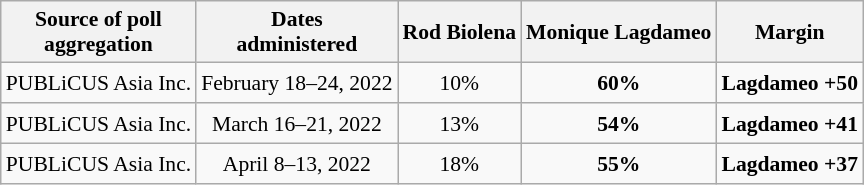<table class="wikitable sortable nowrap" style="text-align:center;font-size:90%;line-height:20px">
<tr style="line-height:1.2">
<th>Source of poll<br>aggregation</th>
<th>Dates<br>administered</th>
<th>Rod Biolena</th>
<th>Monique Lagdameo</th>
<th>Margin</th>
</tr>
<tr>
<td>PUBLiCUS Asia Inc.</td>
<td>February 18–24, 2022</td>
<td>10%</td>
<td><strong>60%</strong></td>
<td><strong>Lagdameo +50</strong></td>
</tr>
<tr>
<td>PUBLiCUS Asia Inc.</td>
<td>March 16–21, 2022</td>
<td>13%</td>
<td><strong>54%</strong></td>
<td><strong>Lagdameo +41</strong></td>
</tr>
<tr>
<td>PUBLiCUS Asia Inc.</td>
<td>April 8–13, 2022</td>
<td>18%</td>
<td><strong>55%</strong></td>
<td><strong>Lagdameo +37</strong></td>
</tr>
</table>
